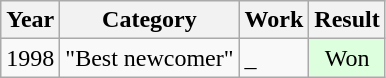<table class="wikitable">
<tr>
<th>Year</th>
<th>Category</th>
<th>Work</th>
<th>Result</th>
</tr>
<tr>
<td>1998</td>
<td>"Best newcomer"</td>
<td>_</td>
<td style="background: #ddffdd" align="center" class="table-yes2">Won</td>
</tr>
</table>
